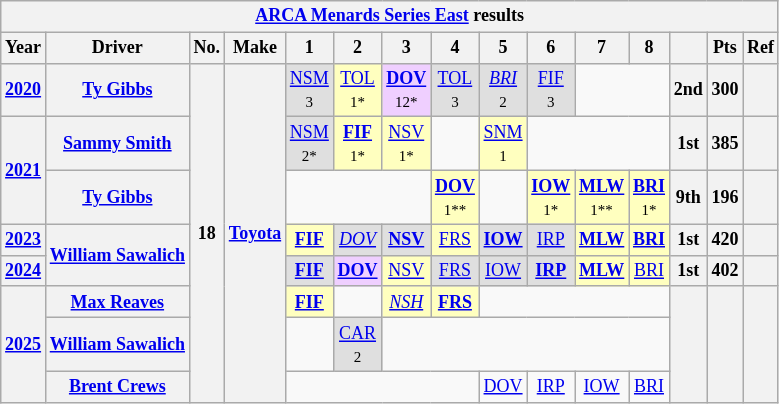<table class="wikitable mw-collapsible mw-collapsed" style="text-align:center; font-size:75%">
<tr>
<th colspan=15><a href='#'>ARCA Menards Series East</a> results</th>
</tr>
<tr>
<th>Year</th>
<th>Driver</th>
<th>No.</th>
<th>Make</th>
<th>1</th>
<th>2</th>
<th>3</th>
<th>4</th>
<th>5</th>
<th>6</th>
<th>7</th>
<th>8</th>
<th></th>
<th>Pts</th>
<th>Ref</th>
</tr>
<tr>
<th><a href='#'>2020</a></th>
<th><a href='#'>Ty Gibbs</a></th>
<th rowspan=8>18</th>
<th rowspan=8><a href='#'>Toyota</a></th>
<td style="background:#DFDFDF;"><a href='#'>NSM</a><br><small>3</small></td>
<td style="background:#FFFFBF;"><a href='#'>TOL</a><br><small>1*</small></td>
<td style="background:#EFCFFF;"><strong><a href='#'>DOV</a></strong><br><small>12*</small></td>
<td style="background:#DFDFDF;"><a href='#'>TOL</a><br><small>3</small></td>
<td style="background:#DFDFDF;"><em><a href='#'>BRI</a></em><br><small>2</small></td>
<td style="background:#DFDFDF;"><a href='#'>FIF</a><br><small>3</small></td>
<td colspan=2></td>
<th>2nd</th>
<th>300</th>
<th></th>
</tr>
<tr>
<th rowspan=2><a href='#'>2021</a></th>
<th><a href='#'>Sammy Smith</a></th>
<td style="background:#DFDFDF;"><a href='#'>NSM</a><br><small>2*</small></td>
<td style="background:#FFFFBF;"><strong><a href='#'>FIF</a></strong><br><small>1*</small></td>
<td style="background:#FFFFBF;"><a href='#'>NSV</a><br><small>1*</small></td>
<td></td>
<td style="background:#FFFFBF;"><a href='#'>SNM</a><br><small>1</small></td>
<td colspan="3"></td>
<th>1st</th>
<th>385</th>
<th></th>
</tr>
<tr>
<th><a href='#'>Ty Gibbs</a></th>
<td colspan=3></td>
<td style="background:#FFFFBF;"><strong><a href='#'>DOV</a></strong><br><small>1**</small></td>
<td></td>
<td style="background:#FFFFBF;"><strong><a href='#'>IOW</a></strong><br><small>1*</small></td>
<td style="background:#FFFFBF;"><strong><a href='#'>MLW</a></strong><br><small>1**</small></td>
<td style="background:#FFFFBF;"><strong><a href='#'>BRI</a></strong><br><small>1*</small></td>
<th>9th</th>
<th>196</th>
<th></th>
</tr>
<tr>
<th><a href='#'>2023</a></th>
<th rowspan="2" nowrap><a href='#'>William Sawalich</a></th>
<td style="background:#FFFFBF;"><strong><a href='#'>FIF</a></strong><br></td>
<td style="background:#DFDFDF;"><em><a href='#'>DOV</a></em><br></td>
<td style="background:#DFDFDF;"><strong><a href='#'>NSV</a></strong><br></td>
<td style="background:#FFFFBF;"><a href='#'>FRS</a><br></td>
<td style="background:#DFDFDF;"><strong><a href='#'>IOW</a></strong><br></td>
<td style="background:#DFDFDF;"><a href='#'>IRP</a><br></td>
<td style="background:#FFFFBF;"><strong><a href='#'>MLW</a></strong><br></td>
<td style="background:#FFFFBF;"><strong><a href='#'>BRI</a></strong><br></td>
<th>1st</th>
<th>420</th>
<th></th>
</tr>
<tr>
<th><a href='#'>2024</a></th>
<td style="background:#DFDFDF;"><strong><a href='#'>FIF</a></strong><br></td>
<td style="background:#EFCFFF;"><strong><a href='#'>DOV</a></strong><br></td>
<td style="background:#FFFFBF;"><a href='#'>NSV</a><br></td>
<td style="background:#DFDFDF;"><a href='#'>FRS</a><br></td>
<td style="background:#DFDFDF;"><a href='#'>IOW</a><br></td>
<td style="background:#DFDFDF;"><strong><a href='#'>IRP</a></strong><br></td>
<td style="background:#FFFFBF;"><strong><a href='#'>MLW</a></strong><br></td>
<td style="background:#FFFFBF;"><a href='#'>BRI</a><br></td>
<th>1st</th>
<th>402</th>
<th></th>
</tr>
<tr>
<th rowspan="3"><a href='#'>2025</a></th>
<th><a href='#'>Max Reaves</a></th>
<td style="background:#FFFFBF;"><strong><a href='#'>FIF</a></strong><br></td>
<td></td>
<td style="background:#FFFFBF;"><a href='#'><em>NSH</em></a><br></td>
<td style="background:#FFFFBF;"><strong><a href='#'>FRS</a></strong><br></td>
<td colspan="4"></td>
<th rowspan="3"></th>
<th rowspan="3"></th>
<th rowspan="3"></th>
</tr>
<tr>
<th><a href='#'>William Sawalich</a></th>
<td></td>
<td style="background:#DFDFDF;"><a href='#'>CAR</a><br><small>2</small></td>
<td colspan="6"></td>
</tr>
<tr>
<th><a href='#'>Brent Crews</a></th>
<td colspan="4"></td>
<td><a href='#'>DOV</a></td>
<td><a href='#'>IRP</a></td>
<td><a href='#'>IOW</a></td>
<td><a href='#'>BRI</a></td>
</tr>
</table>
